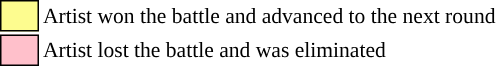<table class="toccolours" style="font-size: 90%; white-space: nowrap;”">
<tr>
<td style="background:#fdfc8f; border:1px solid black;">      </td>
<td>Artist won the battle and advanced to the next round</td>
</tr>
<tr>
<td style="background:pink; border:1px solid black;">      </td>
<td>Artist lost the battle and was eliminated</td>
</tr>
<tr>
</tr>
</table>
